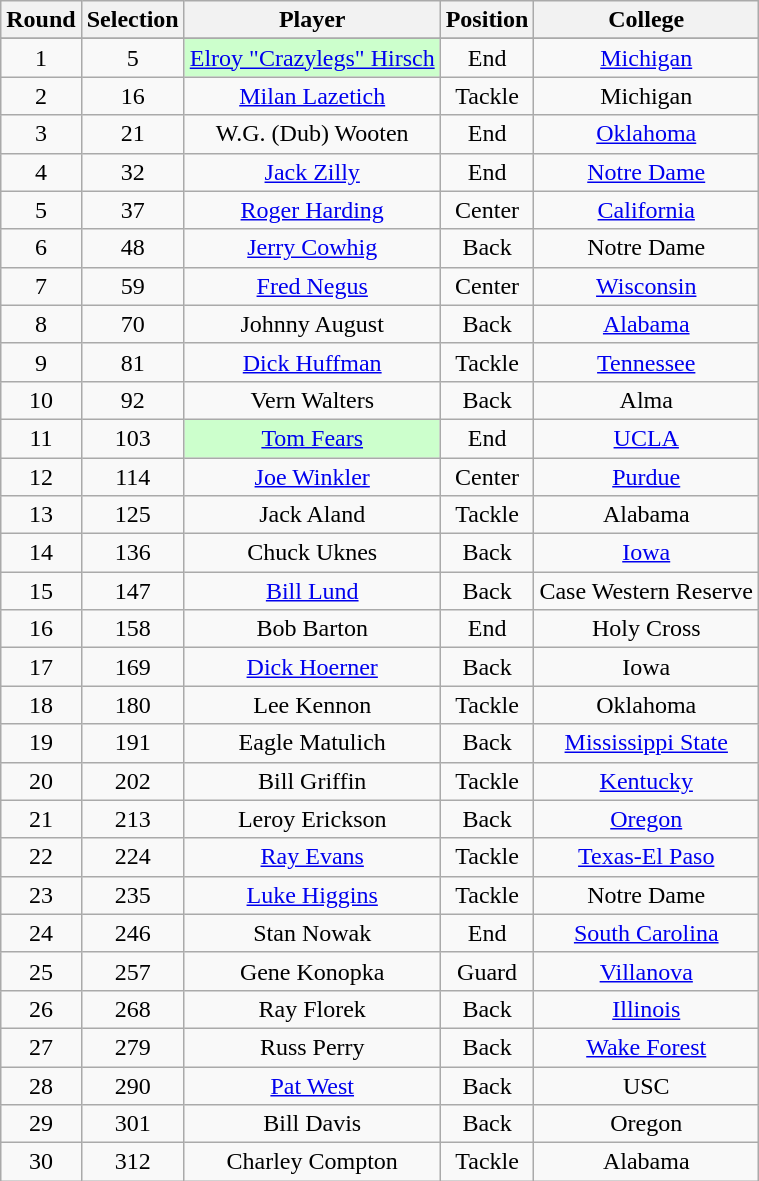<table class="wikitable" style="text-align:center">
<tr>
<th>Round</th>
<th>Selection</th>
<th>Player</th>
<th>Position</th>
<th>College</th>
</tr>
<tr>
</tr>
<tr>
<td align=center>1</td>
<td align=center>5</td>
<td bgcolor="#CCFFCC"><a href='#'>Elroy "Crazylegs" Hirsch</a></td>
<td>End</td>
<td><a href='#'>Michigan</a></td>
</tr>
<tr>
<td align=center>2</td>
<td align=center>16</td>
<td><a href='#'>Milan Lazetich</a></td>
<td>Tackle</td>
<td>Michigan</td>
</tr>
<tr>
<td align=center>3</td>
<td align=center>21</td>
<td>W.G. (Dub) Wooten</td>
<td>End</td>
<td><a href='#'>Oklahoma</a></td>
</tr>
<tr>
<td align=center>4</td>
<td align=center>32</td>
<td><a href='#'>Jack Zilly</a></td>
<td>End</td>
<td><a href='#'>Notre Dame</a></td>
</tr>
<tr>
<td align=center>5</td>
<td align=center>37</td>
<td><a href='#'>Roger Harding</a></td>
<td>Center</td>
<td><a href='#'>California</a></td>
</tr>
<tr>
<td align=center>6</td>
<td align=center>48</td>
<td><a href='#'>Jerry Cowhig</a></td>
<td>Back</td>
<td>Notre Dame</td>
</tr>
<tr>
<td align=center>7</td>
<td align=center>59</td>
<td><a href='#'>Fred Negus</a></td>
<td>Center</td>
<td><a href='#'>Wisconsin</a></td>
</tr>
<tr>
<td align=center>8</td>
<td align=center>70</td>
<td>Johnny August</td>
<td>Back</td>
<td><a href='#'>Alabama</a></td>
</tr>
<tr>
<td align=center>9</td>
<td align=center>81</td>
<td><a href='#'>Dick Huffman</a></td>
<td>Tackle</td>
<td><a href='#'>Tennessee</a></td>
</tr>
<tr>
<td align=center>10</td>
<td align=center>92</td>
<td>Vern Walters</td>
<td>Back</td>
<td>Alma</td>
</tr>
<tr>
<td align=center>11</td>
<td align=center>103</td>
<td bgcolor="#CCFFCC"><a href='#'>Tom Fears</a></td>
<td>End</td>
<td><a href='#'>UCLA</a></td>
</tr>
<tr>
<td align=center>12</td>
<td align=center>114</td>
<td><a href='#'>Joe Winkler</a></td>
<td>Center</td>
<td><a href='#'>Purdue</a></td>
</tr>
<tr>
<td align=center>13</td>
<td align=center>125</td>
<td>Jack Aland</td>
<td>Tackle</td>
<td>Alabama</td>
</tr>
<tr>
<td align=center>14</td>
<td align=center>136</td>
<td>Chuck Uknes</td>
<td>Back</td>
<td><a href='#'>Iowa</a></td>
</tr>
<tr>
<td align=center>15</td>
<td align=center>147</td>
<td><a href='#'>Bill Lund</a></td>
<td>Back</td>
<td>Case Western Reserve</td>
</tr>
<tr>
<td align=center>16</td>
<td align=center>158</td>
<td>Bob Barton</td>
<td>End</td>
<td>Holy Cross</td>
</tr>
<tr>
<td align=center>17</td>
<td align=center>169</td>
<td><a href='#'>Dick Hoerner</a></td>
<td>Back</td>
<td>Iowa</td>
</tr>
<tr>
<td align=center>18</td>
<td align=center>180</td>
<td>Lee Kennon</td>
<td>Tackle</td>
<td>Oklahoma</td>
</tr>
<tr>
<td align=center>19</td>
<td align=center>191</td>
<td>Eagle Matulich</td>
<td>Back</td>
<td><a href='#'>Mississippi State</a></td>
</tr>
<tr>
<td align=center>20</td>
<td align=center>202</td>
<td>Bill Griffin</td>
<td>Tackle</td>
<td><a href='#'>Kentucky</a></td>
</tr>
<tr>
<td align=center>21</td>
<td align=center>213</td>
<td>Leroy Erickson</td>
<td>Back</td>
<td><a href='#'>Oregon</a></td>
</tr>
<tr>
<td align=center>22</td>
<td align=center>224</td>
<td><a href='#'>Ray Evans</a></td>
<td>Tackle</td>
<td><a href='#'>Texas-El Paso</a></td>
</tr>
<tr>
<td align=center>23</td>
<td align=center>235</td>
<td><a href='#'>Luke Higgins</a></td>
<td>Tackle</td>
<td>Notre Dame</td>
</tr>
<tr>
<td align=center>24</td>
<td align=center>246</td>
<td>Stan Nowak</td>
<td>End</td>
<td><a href='#'>South Carolina</a></td>
</tr>
<tr>
<td align=center>25</td>
<td align=center>257</td>
<td>Gene Konopka</td>
<td>Guard</td>
<td><a href='#'>Villanova</a></td>
</tr>
<tr>
<td align=center>26</td>
<td align=center>268</td>
<td>Ray Florek</td>
<td>Back</td>
<td><a href='#'>Illinois</a></td>
</tr>
<tr>
<td align=center>27</td>
<td align=center>279</td>
<td>Russ Perry</td>
<td>Back</td>
<td><a href='#'>Wake Forest</a></td>
</tr>
<tr>
<td align=center>28</td>
<td align=center>290</td>
<td><a href='#'>Pat West</a></td>
<td>Back</td>
<td>USC</td>
</tr>
<tr>
<td align=center>29</td>
<td align=center>301</td>
<td>Bill Davis</td>
<td>Back</td>
<td>Oregon</td>
</tr>
<tr>
<td align=center>30</td>
<td align=center>312</td>
<td>Charley Compton</td>
<td>Tackle</td>
<td>Alabama</td>
</tr>
</table>
